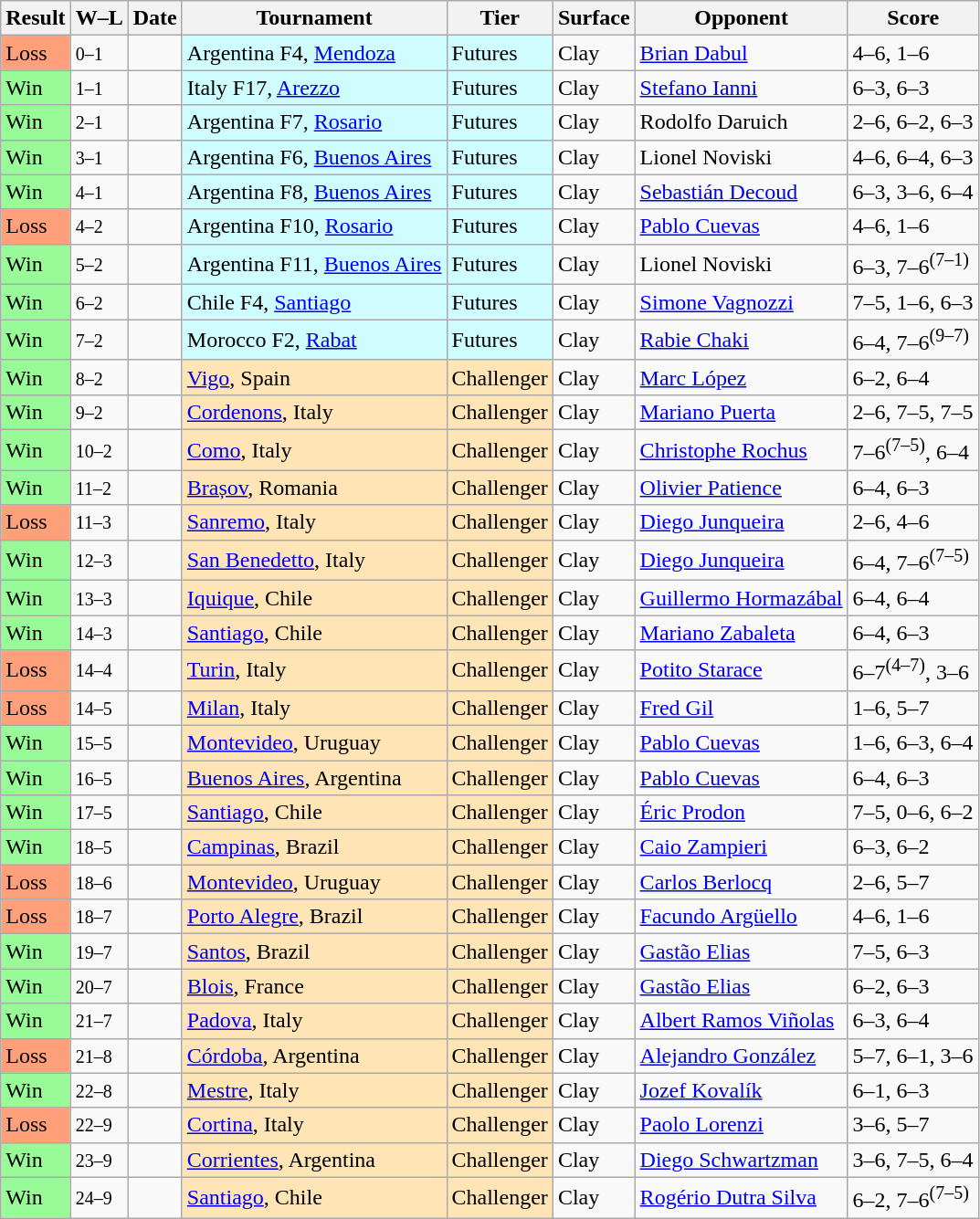<table class="sortable wikitable">
<tr>
<th>Result</th>
<th class="unsortable">W–L</th>
<th>Date</th>
<th>Tournament</th>
<th>Tier</th>
<th>Surface</th>
<th>Opponent</th>
<th class="unsortable">Score</th>
</tr>
<tr>
<td bgcolor=FFA07A>Loss</td>
<td><small>0–1</small></td>
<td></td>
<td style="background:#cffcff;">Argentina F4, <a href='#'>Mendoza</a></td>
<td style="background:#cffcff;">Futures</td>
<td>Clay</td>
<td> <a href='#'>Brian Dabul</a></td>
<td>4–6, 1–6</td>
</tr>
<tr>
<td bgcolor=98FB98>Win</td>
<td><small>1–1</small></td>
<td></td>
<td style="background:#cffcff;">Italy F17, <a href='#'>Arezzo</a></td>
<td style="background:#cffcff;">Futures</td>
<td>Clay</td>
<td> <a href='#'>Stefano Ianni</a></td>
<td>6–3, 6–3</td>
</tr>
<tr>
<td bgcolor=98FB98>Win</td>
<td><small>2–1</small></td>
<td></td>
<td style="background:#cffcff;">Argentina F7, <a href='#'>Rosario</a></td>
<td style="background:#cffcff;">Futures</td>
<td>Clay</td>
<td> Rodolfo Daruich</td>
<td>2–6, 6–2, 6–3</td>
</tr>
<tr>
<td bgcolor=98FB98>Win</td>
<td><small>3–1</small></td>
<td></td>
<td style="background:#cffcff;">Argentina F6, <a href='#'>Buenos Aires</a></td>
<td style="background:#cffcff;">Futures</td>
<td>Clay</td>
<td> Lionel Noviski</td>
<td>4–6, 6–4, 6–3</td>
</tr>
<tr>
<td bgcolor=98FB98>Win</td>
<td><small>4–1</small></td>
<td></td>
<td style="background:#cffcff;">Argentina F8, <a href='#'>Buenos Aires</a></td>
<td style="background:#cffcff;">Futures</td>
<td>Clay</td>
<td> <a href='#'>Sebastián Decoud</a></td>
<td>6–3, 3–6, 6–4</td>
</tr>
<tr>
<td bgcolor=FFA07A>Loss</td>
<td><small>4–2</small></td>
<td></td>
<td style="background:#cffcff;">Argentina F10, <a href='#'>Rosario</a></td>
<td style="background:#cffcff;">Futures</td>
<td>Clay</td>
<td> <a href='#'>Pablo Cuevas</a></td>
<td>4–6, 1–6</td>
</tr>
<tr>
<td bgcolor=98FB98>Win</td>
<td><small>5–2</small></td>
<td></td>
<td style="background:#cffcff;">Argentina F11, <a href='#'>Buenos Aires</a></td>
<td style="background:#cffcff;">Futures</td>
<td>Clay</td>
<td> Lionel Noviski</td>
<td>6–3, 7–6<sup>(7–1)</sup></td>
</tr>
<tr>
<td bgcolor=98FB98>Win</td>
<td><small>6–2</small></td>
<td></td>
<td style="background:#cffcff;">Chile F4, <a href='#'>Santiago</a></td>
<td style="background:#cffcff;">Futures</td>
<td>Clay</td>
<td> <a href='#'>Simone Vagnozzi</a></td>
<td>7–5, 1–6, 6–3</td>
</tr>
<tr>
<td bgcolor=98FB98>Win</td>
<td><small>7–2</small></td>
<td></td>
<td style="background:#cffcff;">Morocco F2, <a href='#'>Rabat</a></td>
<td style="background:#cffcff;">Futures</td>
<td>Clay</td>
<td> <a href='#'>Rabie Chaki</a></td>
<td>6–4, 7–6<sup>(9–7)</sup></td>
</tr>
<tr>
<td bgcolor=98FB98>Win</td>
<td><small>8–2</small></td>
<td></td>
<td style="background:moccasin;"><a href='#'>Vigo</a>, Spain</td>
<td style="background:moccasin;">Challenger</td>
<td>Clay</td>
<td> <a href='#'>Marc López</a></td>
<td>6–2, 6–4</td>
</tr>
<tr>
<td bgcolor=98FB98>Win</td>
<td><small>9–2</small></td>
<td></td>
<td style="background:moccasin;"><a href='#'>Cordenons</a>, Italy</td>
<td style="background:moccasin;">Challenger</td>
<td>Clay</td>
<td> <a href='#'>Mariano Puerta</a></td>
<td>2–6, 7–5, 7–5</td>
</tr>
<tr>
<td bgcolor=98FB98>Win</td>
<td><small>10–2</small></td>
<td></td>
<td style="background:moccasin;"><a href='#'>Como</a>, Italy</td>
<td style="background:moccasin;">Challenger</td>
<td>Clay</td>
<td> <a href='#'>Christophe Rochus</a></td>
<td>7–6<sup>(7–5)</sup>, 6–4</td>
</tr>
<tr>
<td bgcolor=98FB98>Win</td>
<td><small>11–2</small></td>
<td></td>
<td style="background:moccasin;"><a href='#'>Brașov</a>, Romania</td>
<td style="background:moccasin;">Challenger</td>
<td>Clay</td>
<td> <a href='#'>Olivier Patience</a></td>
<td>6–4, 6–3</td>
</tr>
<tr>
<td bgcolor=FFA07A>Loss</td>
<td><small>11–3</small></td>
<td></td>
<td style="background:moccasin;"><a href='#'>Sanremo</a>, Italy</td>
<td style="background:moccasin;">Challenger</td>
<td>Clay</td>
<td> <a href='#'>Diego Junqueira</a></td>
<td>2–6, 4–6</td>
</tr>
<tr>
<td bgcolor=98FB98>Win</td>
<td><small>12–3</small></td>
<td></td>
<td style="background:moccasin;"><a href='#'>San Benedetto</a>, Italy</td>
<td style="background:moccasin;">Challenger</td>
<td>Clay</td>
<td> <a href='#'>Diego Junqueira</a></td>
<td>6–4, 7–6<sup>(7–5)</sup></td>
</tr>
<tr>
<td bgcolor=98FB98>Win</td>
<td><small>13–3</small></td>
<td></td>
<td style="background:moccasin;"><a href='#'>Iquique</a>, Chile</td>
<td style="background:moccasin;">Challenger</td>
<td>Clay</td>
<td> <a href='#'>Guillermo Hormazábal</a></td>
<td>6–4, 6–4</td>
</tr>
<tr>
<td bgcolor=98FB98>Win</td>
<td><small>14–3</small></td>
<td></td>
<td style="background:moccasin;"><a href='#'>Santiago</a>, Chile</td>
<td style="background:moccasin;">Challenger</td>
<td>Clay</td>
<td> <a href='#'>Mariano Zabaleta</a></td>
<td>6–4, 6–3</td>
</tr>
<tr>
<td bgcolor=FFA07A>Loss</td>
<td><small>14–4</small></td>
<td></td>
<td style="background:moccasin;"><a href='#'>Turin</a>, Italy</td>
<td style="background:moccasin;">Challenger</td>
<td>Clay</td>
<td> <a href='#'>Potito Starace</a></td>
<td>6–7<sup>(4–7)</sup>, 3–6</td>
</tr>
<tr>
<td bgcolor=FFA07A>Loss</td>
<td><small>14–5</small></td>
<td></td>
<td style="background:moccasin;"><a href='#'>Milan</a>, Italy</td>
<td style="background:moccasin;">Challenger</td>
<td>Clay</td>
<td> <a href='#'>Fred Gil</a></td>
<td>1–6, 5–7</td>
</tr>
<tr>
<td bgcolor=98FB98>Win</td>
<td><small>15–5</small></td>
<td></td>
<td style="background:moccasin;"><a href='#'>Montevideo</a>, Uruguay</td>
<td style="background:moccasin;">Challenger</td>
<td>Clay</td>
<td> <a href='#'>Pablo Cuevas</a></td>
<td>1–6, 6–3, 6–4</td>
</tr>
<tr>
<td bgcolor=98FB98>Win</td>
<td><small>16–5</small></td>
<td></td>
<td style="background:moccasin;"><a href='#'>Buenos Aires</a>, Argentina</td>
<td style="background:moccasin;">Challenger</td>
<td>Clay</td>
<td> <a href='#'>Pablo Cuevas</a></td>
<td>6–4, 6–3</td>
</tr>
<tr>
<td bgcolor=98FB98>Win</td>
<td><small>17–5</small></td>
<td></td>
<td style="background:moccasin;"><a href='#'>Santiago</a>, Chile</td>
<td style="background:moccasin;">Challenger</td>
<td>Clay</td>
<td> <a href='#'>Éric Prodon</a></td>
<td>7–5, 0–6, 6–2</td>
</tr>
<tr>
<td bgcolor=98FB98>Win</td>
<td><small>18–5</small></td>
<td></td>
<td style="background:moccasin;"><a href='#'>Campinas</a>, Brazil</td>
<td style="background:moccasin;">Challenger</td>
<td>Clay</td>
<td> <a href='#'>Caio Zampieri</a></td>
<td>6–3, 6–2</td>
</tr>
<tr>
<td bgcolor=FFA07A>Loss</td>
<td><small>18–6</small></td>
<td></td>
<td style="background:moccasin;"><a href='#'>Montevideo</a>, Uruguay</td>
<td style="background:moccasin;">Challenger</td>
<td>Clay</td>
<td> <a href='#'>Carlos Berlocq</a></td>
<td>2–6, 5–7</td>
</tr>
<tr>
<td bgcolor=FFA07A>Loss</td>
<td><small>18–7</small></td>
<td></td>
<td style="background:moccasin;"><a href='#'>Porto Alegre</a>, Brazil</td>
<td style="background:moccasin;">Challenger</td>
<td>Clay</td>
<td> <a href='#'>Facundo Argüello</a></td>
<td>4–6, 1–6</td>
</tr>
<tr>
<td bgcolor=98FB98>Win</td>
<td><small>19–7</small></td>
<td></td>
<td style="background:moccasin;"><a href='#'>Santos</a>, Brazil</td>
<td style="background:moccasin;">Challenger</td>
<td>Clay</td>
<td> <a href='#'>Gastão Elias</a></td>
<td>7–5, 6–3</td>
</tr>
<tr>
<td bgcolor=98FB98>Win</td>
<td><small>20–7</small></td>
<td></td>
<td style="background:moccasin;"><a href='#'>Blois</a>, France</td>
<td style="background:moccasin;">Challenger</td>
<td>Clay</td>
<td> <a href='#'>Gastão Elias</a></td>
<td>6–2, 6–3</td>
</tr>
<tr>
<td bgcolor=98FB98>Win</td>
<td><small>21–7</small></td>
<td></td>
<td style="background:moccasin;"><a href='#'>Padova</a>, Italy</td>
<td style="background:moccasin;">Challenger</td>
<td>Clay</td>
<td> <a href='#'>Albert Ramos Viñolas</a></td>
<td>6–3, 6–4</td>
</tr>
<tr>
<td bgcolor=FFA07A>Loss</td>
<td><small>21–8</small></td>
<td></td>
<td style="background:moccasin;"><a href='#'>Córdoba</a>, Argentina</td>
<td style="background:moccasin;">Challenger</td>
<td>Clay</td>
<td> <a href='#'>Alejandro González</a></td>
<td>5–7, 6–1, 3–6</td>
</tr>
<tr>
<td bgcolor=98FB98>Win</td>
<td><small>22–8</small></td>
<td></td>
<td style="background:moccasin;"><a href='#'>Mestre</a>, Italy</td>
<td style="background:moccasin;">Challenger</td>
<td>Clay</td>
<td> <a href='#'>Jozef Kovalík</a></td>
<td>6–1, 6–3</td>
</tr>
<tr>
<td bgcolor=FFA07A>Loss</td>
<td><small>22–9</small></td>
<td></td>
<td style="background:moccasin;"><a href='#'>Cortina</a>, Italy</td>
<td style="background:moccasin;">Challenger</td>
<td>Clay</td>
<td> <a href='#'>Paolo Lorenzi</a></td>
<td>3–6, 5–7</td>
</tr>
<tr>
<td bgcolor=98FB98>Win</td>
<td><small>23–9</small></td>
<td></td>
<td style="background:moccasin;"><a href='#'>Corrientes</a>, Argentina</td>
<td style="background:moccasin;">Challenger</td>
<td>Clay</td>
<td> <a href='#'>Diego Schwartzman</a></td>
<td>3–6, 7–5, 6–4</td>
</tr>
<tr>
<td bgcolor=98FB98>Win</td>
<td><small>24–9</small></td>
<td></td>
<td style="background:moccasin;"><a href='#'>Santiago</a>, Chile</td>
<td style="background:moccasin;">Challenger</td>
<td>Clay</td>
<td> <a href='#'>Rogério Dutra Silva</a></td>
<td>6–2, 7–6<sup>(7–5)</sup></td>
</tr>
</table>
